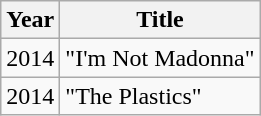<table class="wikitable">
<tr>
<th>Year</th>
<th>Title</th>
</tr>
<tr>
<td>2014</td>
<td>"I'm Not Madonna"</td>
</tr>
<tr>
<td>2014</td>
<td>"The Plastics"</td>
</tr>
</table>
